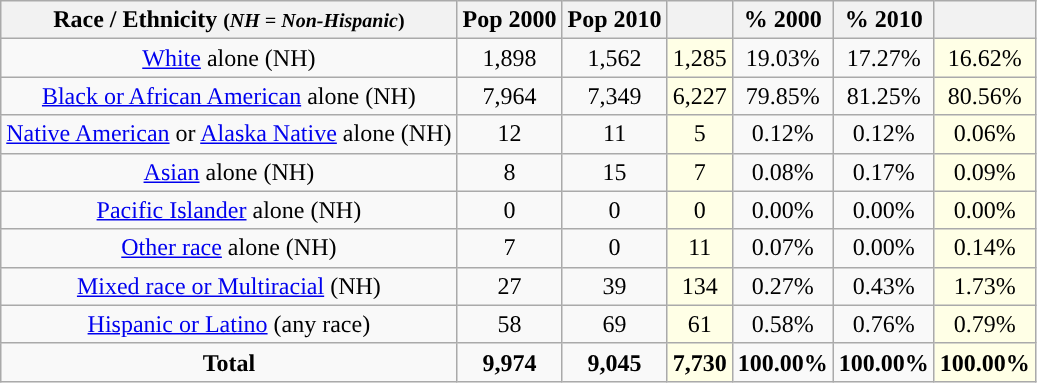<table class="wikitable" style="text-align:center;">
<tr>
<th>Race / Ethnicity <small>(<em>NH = Non-Hispanic</em>)</small></th>
<th>Pop 2000</th>
<th>Pop 2010</th>
<th></th>
<th>% 2000</th>
<th>% 2010</th>
<th></th>
</tr>
<tr>
<td><a href='#'>White</a> alone (NH)</td>
<td>1,898</td>
<td>1,562</td>
<td style='background: #ffffe6;'>1,285</td>
<td>19.03%</td>
<td>17.27%</td>
<td style='background: #ffffe6;'>16.62%</td>
</tr>
<tr>
<td><a href='#'>Black or African American</a> alone (NH)</td>
<td>7,964</td>
<td>7,349</td>
<td style='background: #ffffe6;'>6,227</td>
<td>79.85%</td>
<td>81.25%</td>
<td style='background: #ffffe6;'>80.56%</td>
</tr>
<tr>
<td><a href='#'>Native American</a> or <a href='#'>Alaska Native</a> alone (NH)</td>
<td>12</td>
<td>11</td>
<td style='background: #ffffe6;'>5</td>
<td>0.12%</td>
<td>0.12%</td>
<td style='background: #ffffe6;'>0.06%</td>
</tr>
<tr>
<td><a href='#'>Asian</a> alone (NH)</td>
<td>8</td>
<td>15</td>
<td style='background: #ffffe6;'>7</td>
<td>0.08%</td>
<td>0.17%</td>
<td style='background: #ffffe6;'>0.09%</td>
</tr>
<tr>
<td><a href='#'>Pacific Islander</a> alone (NH)</td>
<td>0</td>
<td>0</td>
<td style='background: #ffffe6;'>0</td>
<td>0.00%</td>
<td>0.00%</td>
<td style='background: #ffffe6;'>0.00%</td>
</tr>
<tr>
<td><a href='#'>Other race</a> alone (NH)</td>
<td>7</td>
<td>0</td>
<td style='background: #ffffe6;'>11</td>
<td>0.07%</td>
<td>0.00%</td>
<td style='background: #ffffe6;'>0.14%</td>
</tr>
<tr>
<td><a href='#'>Mixed race or Multiracial</a> (NH)</td>
<td>27</td>
<td>39</td>
<td style='background: #ffffe6;'>134</td>
<td>0.27%</td>
<td>0.43%</td>
<td style='background: #ffffe6;'>1.73%</td>
</tr>
<tr>
<td><a href='#'>Hispanic or Latino</a> (any race)</td>
<td>58</td>
<td>69</td>
<td style='background: #ffffe6;'>61</td>
<td>0.58%</td>
<td>0.76%</td>
<td style='background: #ffffe6;'>0.79%</td>
</tr>
<tr>
<td><strong>Total</strong></td>
<td><strong>9,974</strong></td>
<td><strong>9,045</strong></td>
<td style='background: #ffffe6;'><strong>7,730</strong></td>
<td><strong>100.00%</strong></td>
<td><strong>100.00%</strong></td>
<td style='background: #ffffe6;'><strong>100.00%</strong></td>
</tr>
</table>
